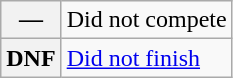<table class="wikitable">
<tr>
<th scope="row">—</th>
<td>Did not compete</td>
</tr>
<tr>
<th scope="row">DNF</th>
<td><a href='#'>Did not finish</a></td>
</tr>
</table>
